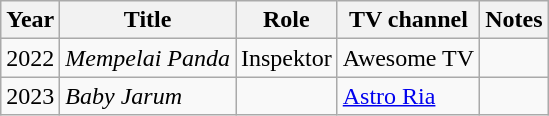<table class="wikitable">
<tr>
<th>Year</th>
<th>Title</th>
<th>Role</th>
<th>TV channel</th>
<th>Notes</th>
</tr>
<tr>
<td>2022</td>
<td><em>Mempelai Panda</em></td>
<td>Inspektor</td>
<td>Awesome TV</td>
<td></td>
</tr>
<tr>
<td>2023</td>
<td><em>Baby Jarum</em></td>
<td></td>
<td><a href='#'>Astro Ria</a></td>
<td></td>
</tr>
</table>
